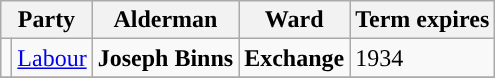<table class="wikitable">
<tr>
<th colspan="2">Party</th>
<th>Alderman</th>
<th>Ward</th>
<th>Term expires</th>
</tr>
<tr>
<td style="background-color:"></td>
<td><a href='#'>Labour</a></td>
<td><strong>Joseph Binns</strong></td>
<td><strong>Exchange</strong></td>
<td>1934</td>
</tr>
<tr>
</tr>
</table>
